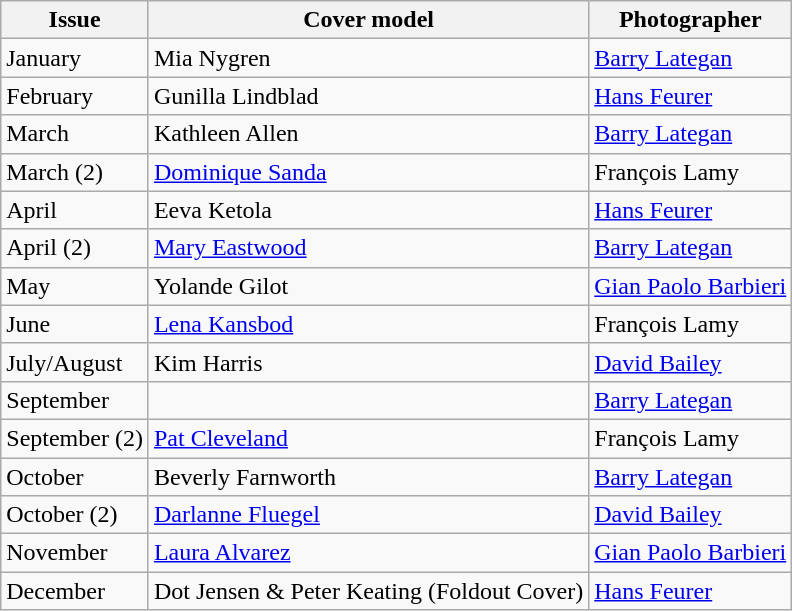<table class="sortable wikitable">
<tr>
<th>Issue</th>
<th>Cover model</th>
<th>Photographer</th>
</tr>
<tr>
<td>January</td>
<td>Mia Nygren</td>
<td><a href='#'>Barry Lategan</a></td>
</tr>
<tr>
<td>February</td>
<td>Gunilla Lindblad</td>
<td><a href='#'>Hans Feurer</a></td>
</tr>
<tr>
<td>March</td>
<td>Kathleen Allen</td>
<td><a href='#'>Barry Lategan</a></td>
</tr>
<tr>
<td>March (2)</td>
<td><a href='#'>Dominique Sanda</a></td>
<td>François Lamy</td>
</tr>
<tr>
<td>April</td>
<td>Eeva Ketola</td>
<td><a href='#'>Hans Feurer</a></td>
</tr>
<tr>
<td>April (2)</td>
<td><a href='#'>Mary Eastwood</a></td>
<td><a href='#'>Barry Lategan</a></td>
</tr>
<tr>
<td>May</td>
<td>Yolande Gilot</td>
<td><a href='#'>Gian Paolo Barbieri</a></td>
</tr>
<tr>
<td>June</td>
<td><a href='#'>Lena Kansbod</a></td>
<td>François Lamy</td>
</tr>
<tr>
<td>July/August</td>
<td>Kim Harris</td>
<td><a href='#'>David Bailey</a></td>
</tr>
<tr>
<td>September</td>
<td></td>
<td><a href='#'>Barry Lategan</a></td>
</tr>
<tr>
<td>September (2)</td>
<td><a href='#'>Pat Cleveland</a></td>
<td>François Lamy</td>
</tr>
<tr>
<td>October</td>
<td>Beverly Farnworth</td>
<td><a href='#'>Barry Lategan</a></td>
</tr>
<tr>
<td>October (2)</td>
<td><a href='#'>Darlanne Fluegel</a></td>
<td><a href='#'>David Bailey</a></td>
</tr>
<tr>
<td>November</td>
<td><a href='#'>Laura Alvarez</a></td>
<td><a href='#'>Gian Paolo Barbieri</a></td>
</tr>
<tr>
<td>December</td>
<td>Dot Jensen & Peter Keating (Foldout Cover)</td>
<td><a href='#'>Hans Feurer</a></td>
</tr>
</table>
